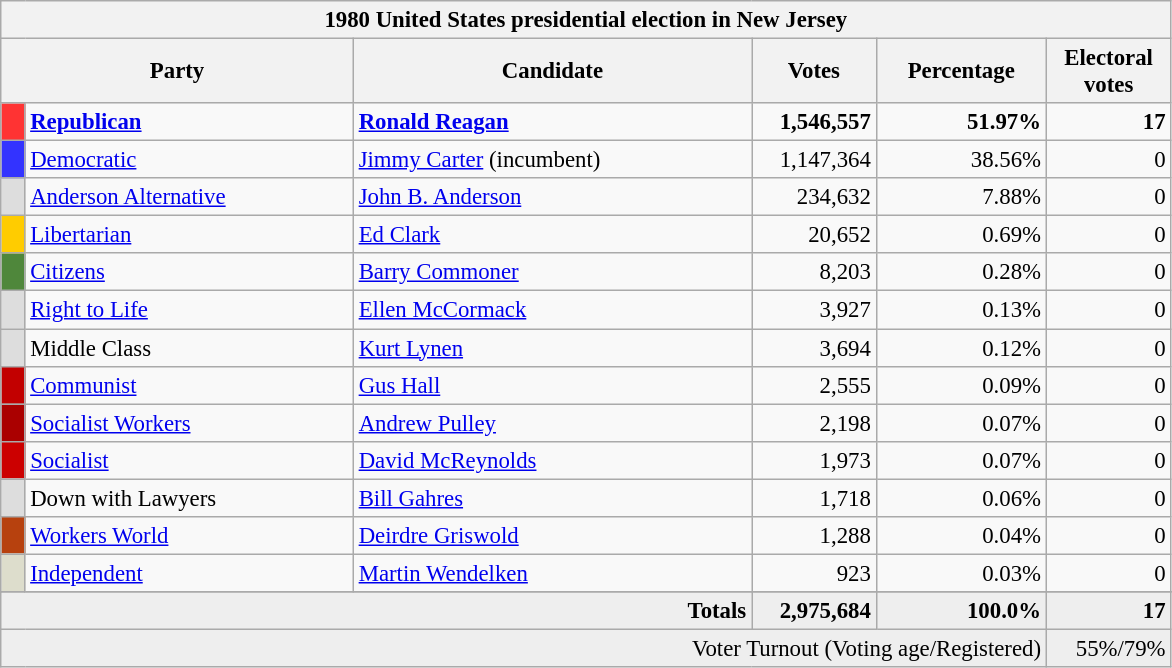<table class="wikitable" style="font-size: 95%;">
<tr>
<th colspan="6">1980 United States presidential election in New Jersey</th>
</tr>
<tr>
<th colspan="2" style="width: 15em">Party</th>
<th style="width: 17em">Candidate</th>
<th style="width: 5em">Votes</th>
<th style="width: 7em">Percentage</th>
<th style="width: 5em">Electoral votes</th>
</tr>
<tr>
<th style="background:#f33; width:3px;"></th>
<td style="width: 130px"><strong><a href='#'>Republican</a></strong></td>
<td><strong><a href='#'>Ronald Reagan</a></strong></td>
<td style="text-align:right;"><strong>1,546,557</strong></td>
<td style="text-align:right;"><strong>51.97%</strong></td>
<td style="text-align:right;"><strong>17</strong></td>
</tr>
<tr>
<th style="background:#33f; width:3px;"></th>
<td style="width: 130px"><a href='#'>Democratic</a></td>
<td><a href='#'>Jimmy Carter</a> (incumbent)</td>
<td style="text-align:right;">1,147,364</td>
<td style="text-align:right;">38.56%</td>
<td style="text-align:right;">0</td>
</tr>
<tr>
<th style="background-color:#DDDDDD; width: 3px"></th>
<td style="width: 130px"><a href='#'>Anderson Alternative</a></td>
<td><a href='#'>John B. Anderson</a></td>
<td align="right">234,632</td>
<td align="right">7.88%</td>
<td align="right">0</td>
</tr>
<tr>
<th style="background-color:#FFCC00; width: 3px"></th>
<td style="width: 130px"><a href='#'>Libertarian</a></td>
<td><a href='#'>Ed Clark</a></td>
<td align="right">20,652</td>
<td align="right">0.69%</td>
<td align="right">0</td>
</tr>
<tr>
<th style="background-color:#4F873B; width: 3px"></th>
<td style="width: 130px"><a href='#'>Citizens</a></td>
<td><a href='#'>Barry Commoner</a></td>
<td align="right">8,203</td>
<td align="right">0.28%</td>
<td align="right">0</td>
</tr>
<tr>
<th style="background-color:#DDDDDD; width: 3px"></th>
<td style="width: 130px"><a href='#'>Right to Life</a></td>
<td><a href='#'>Ellen McCormack</a></td>
<td align="right">3,927</td>
<td align="right">0.13%</td>
<td align="right">0</td>
</tr>
<tr>
<th style="background-color:#DDDDDD; width: 3px"></th>
<td style="width: 130px">Middle Class</td>
<td><a href='#'>Kurt Lynen</a></td>
<td align="right">3,694</td>
<td align="right">0.12%</td>
<td align="right">0</td>
</tr>
<tr>
<th style="background-color:#C20000; width: 3px"></th>
<td style="width: 130px"><a href='#'>Communist</a></td>
<td><a href='#'>Gus Hall</a></td>
<td align="right">2,555</td>
<td align="right">0.09%</td>
<td align="right">0</td>
</tr>
<tr>
<th style="background-color:#AA0000; width: 3px"></th>
<td style="width: 130px"><a href='#'>Socialist Workers</a></td>
<td><a href='#'>Andrew Pulley</a></td>
<td align="right">2,198</td>
<td align="right">0.07%</td>
<td align="right">0</td>
</tr>
<tr>
<th style="background-color:#CC0000; width: 3px"></th>
<td style="width: 130px"><a href='#'>Socialist</a></td>
<td><a href='#'>David McReynolds</a></td>
<td align="right">1,973</td>
<td align="right">0.07%</td>
<td align="right">0</td>
</tr>
<tr>
<th style="background-color:#DDDDDD; width: 3px"></th>
<td style="width: 130px">Down with Lawyers</td>
<td><a href='#'>Bill Gahres</a></td>
<td align="right">1,718</td>
<td align="right">0.06%</td>
<td align="right">0</td>
</tr>
<tr>
<th style="background-color:#B7410E; width: 3px"></th>
<td style="width: 130px"><a href='#'>Workers World</a></td>
<td><a href='#'>Deirdre Griswold</a></td>
<td align="right">1,288</td>
<td align="right">0.04%</td>
<td align="right">0</td>
</tr>
<tr>
<th style="background-color:#DDDDCC; width: 3px"></th>
<td style="width: 130px"><a href='#'>Independent</a></td>
<td><a href='#'>Martin Wendelken</a></td>
<td align="right">923</td>
<td align="right">0.03%</td>
<td align="right">0</td>
</tr>
<tr>
</tr>
<tr style="background:#eee; text-align:right;">
<td colspan="3"><strong>Totals</strong></td>
<td><strong>2,975,684</strong></td>
<td><strong>100.0%</strong></td>
<td><strong>17</strong></td>
</tr>
<tr bgcolor="#EEEEEE">
<td colspan="5" align="right">Voter Turnout (Voting age/Registered)</td>
<td colspan="1" align="right">55%/79%</td>
</tr>
</table>
